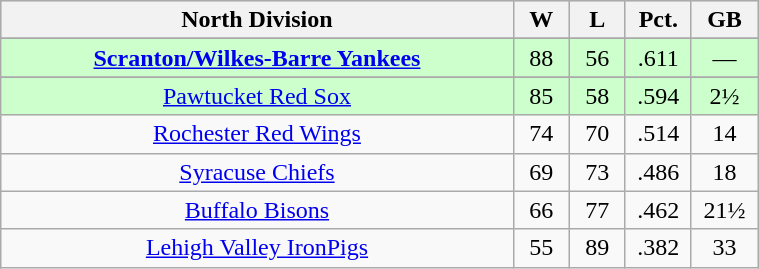<table class="wikitable" width="40%">
<tr align="center"  bgcolor="#dddddd">
<th width="40%">North Division</th>
<th width="4%">W</th>
<th width="4%">L</th>
<th width="2.5%">Pct.</th>
<th width="2.5%">GB</th>
</tr>
<tr align=center>
</tr>
<tr align=center bgcolor=ccffcc>
<td align=center><strong><a href='#'>Scranton/Wilkes-Barre Yankees</a></strong></td>
<td>88</td>
<td>56</td>
<td>.611</td>
<td>—</td>
</tr>
<tr align=center>
</tr>
<tr align=center bgcolor=ccffcc>
<td align=center><a href='#'>Pawtucket Red Sox</a></td>
<td>85</td>
<td>58</td>
<td>.594</td>
<td>2½</td>
</tr>
<tr align=center>
<td align=center><a href='#'>Rochester Red Wings</a></td>
<td>74</td>
<td>70</td>
<td>.514</td>
<td>14</td>
</tr>
<tr align=center>
<td align=center><a href='#'>Syracuse Chiefs</a></td>
<td>69</td>
<td>73</td>
<td>.486</td>
<td>18</td>
</tr>
<tr align=center>
<td align=center><a href='#'>Buffalo Bisons</a></td>
<td>66</td>
<td>77</td>
<td>.462</td>
<td>21½</td>
</tr>
<tr align=center>
<td align=center><a href='#'>Lehigh Valley IronPigs</a></td>
<td>55</td>
<td>89</td>
<td>.382</td>
<td>33</td>
</tr>
</table>
